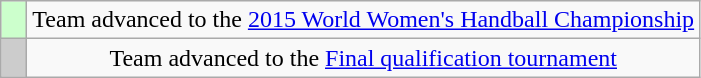<table class="wikitable" style="text-align: center;">
<tr>
<td width=10px bgcolor=#ccffcc></td>
<td>Team advanced to the <a href='#'>2015 World Women's Handball Championship</a></td>
</tr>
<tr>
<td width=10px bgcolor=#cccccc></td>
<td>Team advanced to the <a href='#'>Final qualification tournament</a></td>
</tr>
</table>
